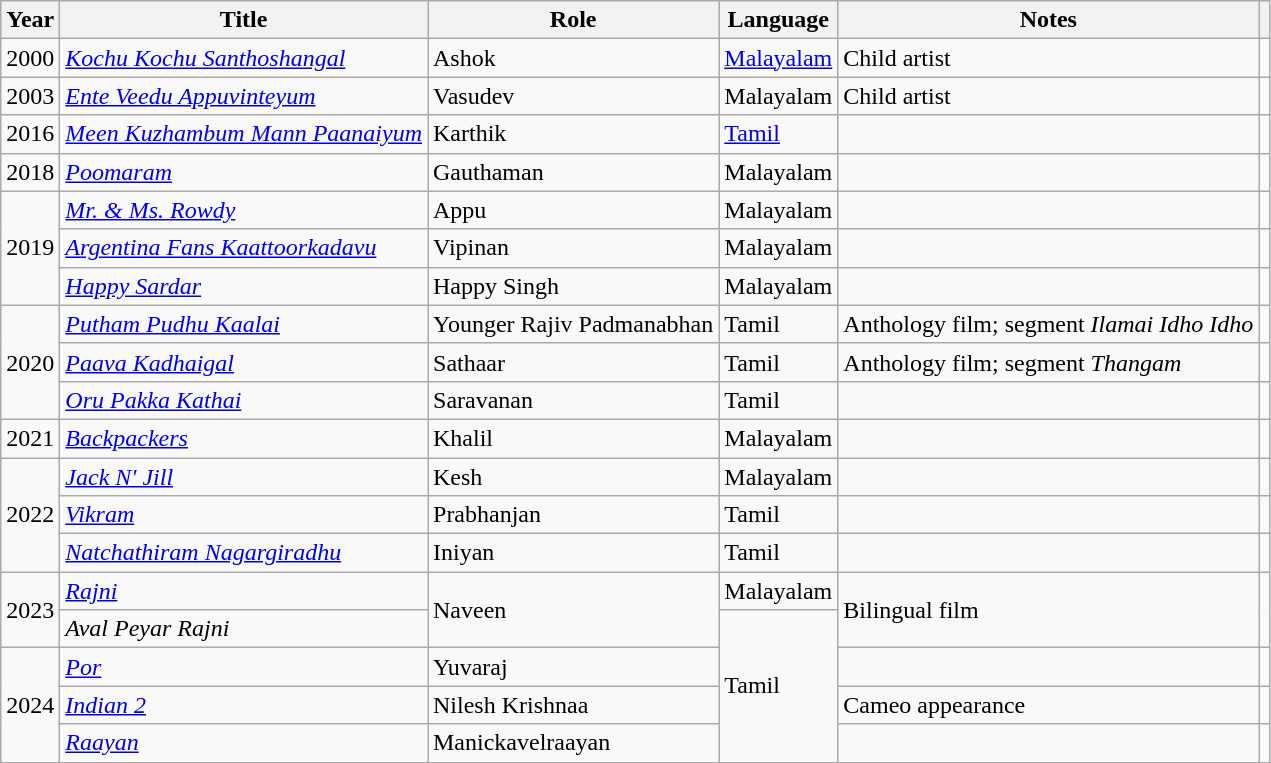<table class="wikitable sortable">
<tr>
<th scope="col">Year</th>
<th scope="col">Title</th>
<th scope="col">Role</th>
<th scope="col">Language</th>
<th class="unsortable" scope="col">Notes</th>
<th class="unsortable" scope="col"></th>
</tr>
<tr>
<td>2000</td>
<td><em><a href='#'>Kochu Kochu Santhoshangal</a></em></td>
<td>Ashok</td>
<td><a href='#'>Malayalam</a></td>
<td>Child artist</td>
<td></td>
</tr>
<tr>
<td>2003</td>
<td><em><a href='#'>Ente Veedu Appuvinteyum</a></em></td>
<td>Vasudev</td>
<td>Malayalam</td>
<td>Child artist</td>
<td></td>
</tr>
<tr>
<td>2016</td>
<td><em><a href='#'>Meen Kuzhambum Mann Paanaiyum</a></em></td>
<td>Karthik</td>
<td><a href='#'>Tamil</a></td>
<td></td>
<td></td>
</tr>
<tr>
<td>2018</td>
<td><em><a href='#'>Poomaram</a></em></td>
<td>Gauthaman</td>
<td>Malayalam</td>
<td></td>
<td></td>
</tr>
<tr>
<td rowspan="3">2019</td>
<td><em><a href='#'>Mr. & Ms. Rowdy</a></em></td>
<td>Appu</td>
<td>Malayalam</td>
<td></td>
<td></td>
</tr>
<tr>
<td><em><a href='#'>Argentina Fans Kaattoorkadavu</a></em></td>
<td>Vipinan</td>
<td>Malayalam</td>
<td></td>
<td></td>
</tr>
<tr>
<td><em><a href='#'>Happy Sardar</a></em></td>
<td>Happy Singh</td>
<td>Malayalam</td>
<td></td>
<td></td>
</tr>
<tr>
<td rowspan="3">2020</td>
<td><em><a href='#'>Putham Pudhu Kaalai</a></em></td>
<td>Younger Rajiv Padmanabhan</td>
<td>Tamil</td>
<td>Anthology film; segment <em>Ilamai Idho Idho</em></td>
<td></td>
</tr>
<tr>
<td><em><a href='#'>Paava Kadhaigal</a></em></td>
<td>Sathaar</td>
<td>Tamil</td>
<td>Anthology film; segment <em>Thangam</em></td>
<td></td>
</tr>
<tr>
<td><em><a href='#'>Oru Pakka Kathai</a></em></td>
<td>Saravanan</td>
<td>Tamil</td>
<td></td>
<td></td>
</tr>
<tr>
<td>2021</td>
<td><em><a href='#'>Backpackers</a></em></td>
<td>Khalil</td>
<td>Malayalam</td>
<td></td>
<td></td>
</tr>
<tr>
<td rowspan=3>2022</td>
<td><em><a href='#'>Jack N' Jill</a></em></td>
<td>Kesh</td>
<td>Malayalam</td>
<td></td>
<td></td>
</tr>
<tr>
<td><em><a href='#'>Vikram</a></em></td>
<td>Prabhanjan</td>
<td>Tamil</td>
<td></td>
<td></td>
</tr>
<tr>
<td><em><a href='#'>Natchathiram Nagargiradhu</a></em></td>
<td>Iniyan</td>
<td>Tamil</td>
<td></td>
<td></td>
</tr>
<tr>
<td rowspan=2>2023</td>
<td><em><a href='#'>Rajni</a></em></td>
<td rowspan="2">Naveen</td>
<td>Malayalam</td>
<td rowspan="2">Bilingual film</td>
<td rowspan="2"></td>
</tr>
<tr>
<td><em>Aval Peyar Rajni</em></td>
<td rowspan="4">Tamil</td>
</tr>
<tr>
<td rowspan=3>2024</td>
<td><em><a href='#'>Por</a></em></td>
<td>Yuvaraj</td>
<td></td>
<td></td>
</tr>
<tr>
<td><em><a href='#'>Indian 2</a></em></td>
<td>Nilesh Krishnaa</td>
<td>Cameo appearance</td>
<td></td>
</tr>
<tr>
<td><em><a href='#'>Raayan</a></em></td>
<td>Manickavelraayan</td>
<td></td>
<td></td>
</tr>
</table>
